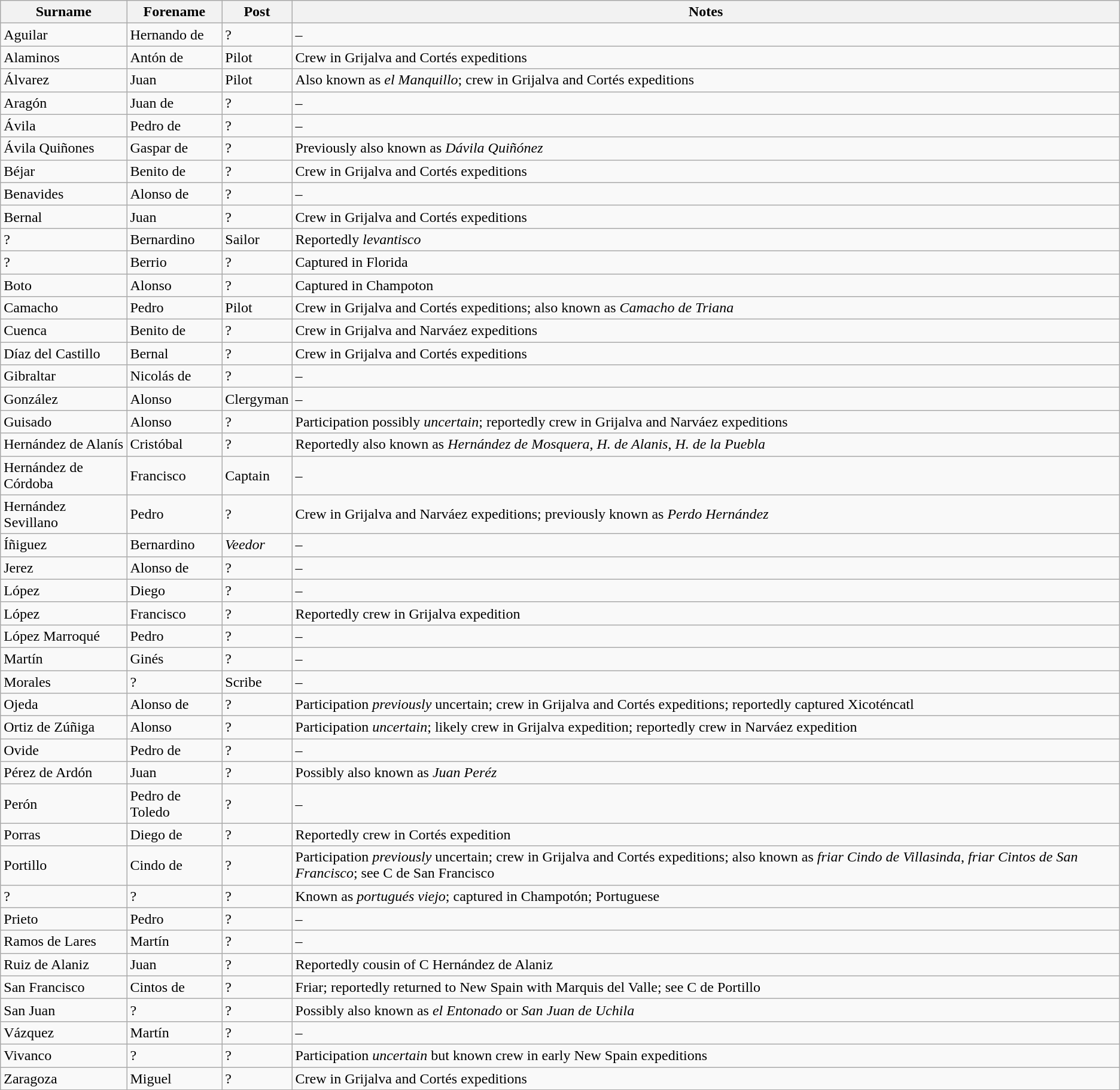<table class="wikitable static-row-numbers mw-collapsible">
<tr>
<th>Surname</th>
<th>Forename</th>
<th>Post</th>
<th>Notes</th>
</tr>
<tr>
<td>Aguilar</td>
<td>Hernando de</td>
<td>?</td>
<td>–</td>
</tr>
<tr>
<td>Alaminos</td>
<td>Antón de</td>
<td>Pilot</td>
<td>Crew in Grijalva and Cortés expeditions</td>
</tr>
<tr>
<td>Álvarez</td>
<td>Juan</td>
<td>Pilot</td>
<td>Also known as <em>el Manquillo</em>; crew in Grijalva and Cortés expeditions</td>
</tr>
<tr>
<td>Aragón</td>
<td>Juan de</td>
<td>?</td>
<td>–</td>
</tr>
<tr>
<td>Ávila</td>
<td>Pedro de</td>
<td>?</td>
<td>–</td>
</tr>
<tr>
<td>Ávila Quiñones</td>
<td>Gaspar de</td>
<td>?</td>
<td>Previously also known as <em>Dávila Quiñónez</em></td>
</tr>
<tr>
<td>Béjar</td>
<td>Benito de</td>
<td>?</td>
<td>Crew in Grijalva and Cortés expeditions</td>
</tr>
<tr>
<td>Benavides</td>
<td>Alonso de</td>
<td>?</td>
<td>–</td>
</tr>
<tr>
<td>Bernal</td>
<td>Juan</td>
<td>?</td>
<td>Crew in Grijalva and Cortés expeditions</td>
</tr>
<tr>
<td>?</td>
<td>Bernardino</td>
<td>Sailor</td>
<td>Reportedly <em>levantisco</em></td>
</tr>
<tr>
<td>?</td>
<td>Berrio</td>
<td>?</td>
<td>Captured in Florida</td>
</tr>
<tr>
<td>Boto</td>
<td>Alonso</td>
<td>?</td>
<td>Captured in Champoton</td>
</tr>
<tr>
<td>Camacho</td>
<td>Pedro</td>
<td>Pilot</td>
<td>Crew in Grijalva and Cortés expeditions; also known as <em>Camacho de Triana</em></td>
</tr>
<tr>
<td>Cuenca</td>
<td>Benito de</td>
<td>?</td>
<td>Crew in Grijalva and Narváez expeditions</td>
</tr>
<tr>
<td>Díaz del Castillo</td>
<td>Bernal</td>
<td>?</td>
<td>Crew in Grijalva and Cortés expeditions</td>
</tr>
<tr>
<td>Gibraltar</td>
<td>Nicolás de</td>
<td>?</td>
<td>–</td>
</tr>
<tr>
<td>González</td>
<td>Alonso</td>
<td>Clergyman</td>
<td>–</td>
</tr>
<tr>
<td>Guisado</td>
<td>Alonso</td>
<td>?</td>
<td>Participation possibly <em>uncertain</em>; reportedly crew in Grijalva and Narváez expeditions</td>
</tr>
<tr>
<td>Hernández de Alanís</td>
<td>Cristóbal</td>
<td>?</td>
<td>Reportedly also known as <em>Hernández de Mosquera</em>, <em>H. de Alanis</em>, <em>H. de la Puebla</em></td>
</tr>
<tr>
<td>Hernández de Córdoba</td>
<td>Francisco</td>
<td>Captain</td>
<td>–</td>
</tr>
<tr>
<td>Hernández Sevillano</td>
<td>Pedro</td>
<td>?</td>
<td>Crew in Grijalva and Narváez expeditions; previously known as <em>Perdo Hernández</em></td>
</tr>
<tr>
<td>Íñiguez</td>
<td>Bernardino</td>
<td><em>Veedor</em></td>
<td>–</td>
</tr>
<tr>
<td>Jerez</td>
<td>Alonso de</td>
<td>?</td>
<td>–</td>
</tr>
<tr>
<td>López</td>
<td>Diego</td>
<td>?</td>
<td>–</td>
</tr>
<tr>
<td>López</td>
<td>Francisco</td>
<td>?</td>
<td>Reportedly crew in Grijalva expedition</td>
</tr>
<tr>
<td>López Marroqué</td>
<td>Pedro</td>
<td>?</td>
<td>–</td>
</tr>
<tr>
<td>Martín</td>
<td>Ginés</td>
<td>?</td>
<td>–</td>
</tr>
<tr>
<td>Morales</td>
<td>?</td>
<td>Scribe</td>
<td>–</td>
</tr>
<tr>
<td>Ojeda</td>
<td>Alonso de</td>
<td>?</td>
<td>Participation <em>previously</em> uncertain; crew in Grijalva and Cortés expeditions; reportedly captured Xicoténcatl</td>
</tr>
<tr>
<td>Ortiz de Zúñiga</td>
<td>Alonso</td>
<td>?</td>
<td>Participation <em>uncertain</em>; likely crew in Grijalva expedition; reportedly crew in Narváez expedition</td>
</tr>
<tr>
<td>Ovide</td>
<td>Pedro de</td>
<td>?</td>
<td>–</td>
</tr>
<tr>
<td>Pérez de Ardón</td>
<td>Juan</td>
<td>?</td>
<td>Possibly also known as <em>Juan Peréz</em></td>
</tr>
<tr>
<td>Perón</td>
<td>Pedro de Toledo</td>
<td>?</td>
<td>–</td>
</tr>
<tr>
<td>Porras</td>
<td>Diego de</td>
<td>?</td>
<td>Reportedly crew in Cortés expedition</td>
</tr>
<tr>
<td>Portillo</td>
<td>Cindo de</td>
<td>?</td>
<td>Participation <em>previously</em> uncertain; crew in Grijalva and Cortés expeditions; also known as <em>friar Cindo de Villasinda</em>, <em>friar Cintos de San Francisco</em>;  see C de San Francisco</td>
</tr>
<tr>
<td>?</td>
<td>?</td>
<td>?</td>
<td>Known as <em>portugués viejo</em>; captured in Champotón; Portuguese</td>
</tr>
<tr>
<td>Prieto</td>
<td>Pedro</td>
<td>?</td>
<td>–</td>
</tr>
<tr>
<td>Ramos de Lares</td>
<td>Martín</td>
<td>?</td>
<td>–</td>
</tr>
<tr>
<td>Ruiz de Alaniz</td>
<td>Juan</td>
<td>?</td>
<td>Reportedly cousin of C Hernández de Alaniz</td>
</tr>
<tr>
<td>San Francisco</td>
<td>Cintos de</td>
<td>?</td>
<td>Friar; reportedly returned to New Spain with Marquis del Valle; see C de Portillo</td>
</tr>
<tr>
<td>San Juan</td>
<td>?</td>
<td>?</td>
<td>Possibly also known as <em>el Entonado</em> or <em>San Juan de Uchila</em></td>
</tr>
<tr>
<td>Vázquez</td>
<td>Martín</td>
<td>?</td>
<td>–</td>
</tr>
<tr>
<td>Vivanco</td>
<td>?</td>
<td>?</td>
<td>Participation <em>uncertain</em> but known crew in early New Spain expeditions</td>
</tr>
<tr>
<td>Zaragoza</td>
<td>Miguel</td>
<td>?</td>
<td>Crew in Grijalva and Cortés expeditions</td>
</tr>
</table>
